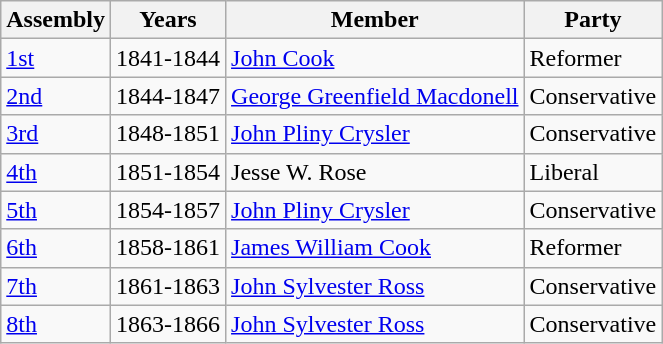<table class="wikitable">
<tr>
<th>Assembly</th>
<th>Years</th>
<th>Member</th>
<th>Party</th>
</tr>
<tr>
<td><a href='#'>1st</a></td>
<td>1841-1844</td>
<td><a href='#'>John Cook</a></td>
<td>Reformer</td>
</tr>
<tr>
<td><a href='#'>2nd</a></td>
<td>1844-1847</td>
<td><a href='#'>George Greenfield Macdonell</a></td>
<td>Conservative</td>
</tr>
<tr>
<td><a href='#'>3rd</a></td>
<td>1848-1851</td>
<td><a href='#'>John Pliny Crysler</a></td>
<td>Conservative</td>
</tr>
<tr>
<td><a href='#'>4th</a></td>
<td>1851-1854</td>
<td>Jesse W. Rose</td>
<td>Liberal</td>
</tr>
<tr>
<td><a href='#'>5th</a></td>
<td>1854-1857</td>
<td><a href='#'>John Pliny Crysler</a></td>
<td>Conservative</td>
</tr>
<tr>
<td><a href='#'>6th</a></td>
<td>1858-1861</td>
<td><a href='#'>James William Cook</a></td>
<td>Reformer</td>
</tr>
<tr>
<td><a href='#'>7th</a></td>
<td>1861-1863</td>
<td><a href='#'>John Sylvester Ross</a></td>
<td>Conservative</td>
</tr>
<tr>
<td><a href='#'>8th</a></td>
<td>1863-1866</td>
<td><a href='#'>John Sylvester Ross</a></td>
<td>Conservative</td>
</tr>
</table>
